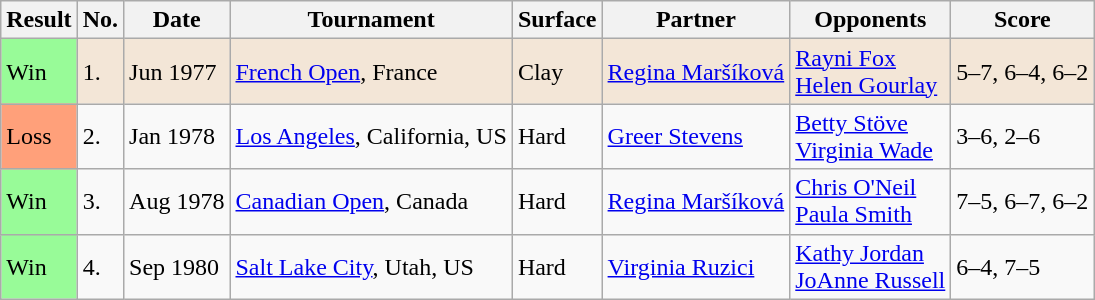<table class="sortable wikitable">
<tr>
<th>Result</th>
<th>No.</th>
<th>Date</th>
<th>Tournament</th>
<th>Surface</th>
<th>Partner</th>
<th>Opponents</th>
<th>Score</th>
</tr>
<tr bgcolor="f3e6d7">
<td style="background:#98fb98;">Win</td>
<td>1.</td>
<td>Jun 1977</td>
<td><a href='#'>French Open</a>, France</td>
<td>Clay</td>
<td> <a href='#'>Regina Maršíková</a></td>
<td> <a href='#'>Rayni Fox</a> <br>  <a href='#'>Helen Gourlay</a></td>
<td>5–7, 6–4, 6–2</td>
</tr>
<tr>
<td style="background:#ffa07a;">Loss</td>
<td>2.</td>
<td>Jan 1978</td>
<td><a href='#'>Los Angeles</a>, California, US</td>
<td>Hard</td>
<td> <a href='#'>Greer Stevens</a></td>
<td> <a href='#'>Betty Stöve</a> <br>  <a href='#'>Virginia Wade</a></td>
<td>3–6, 2–6</td>
</tr>
<tr>
<td style="background:#98fb98;">Win</td>
<td>3.</td>
<td>Aug 1978</td>
<td><a href='#'>Canadian Open</a>, Canada</td>
<td>Hard</td>
<td> <a href='#'>Regina Maršíková</a></td>
<td> <a href='#'>Chris O'Neil</a> <br>  <a href='#'>Paula Smith</a></td>
<td>7–5, 6–7, 6–2</td>
</tr>
<tr>
<td style="background:#98fb98;">Win</td>
<td>4.</td>
<td>Sep 1980</td>
<td><a href='#'>Salt Lake City</a>, Utah, US</td>
<td>Hard</td>
<td> <a href='#'>Virginia Ruzici</a></td>
<td> <a href='#'>Kathy Jordan</a> <br>  <a href='#'>JoAnne Russell</a></td>
<td>6–4, 7–5</td>
</tr>
</table>
